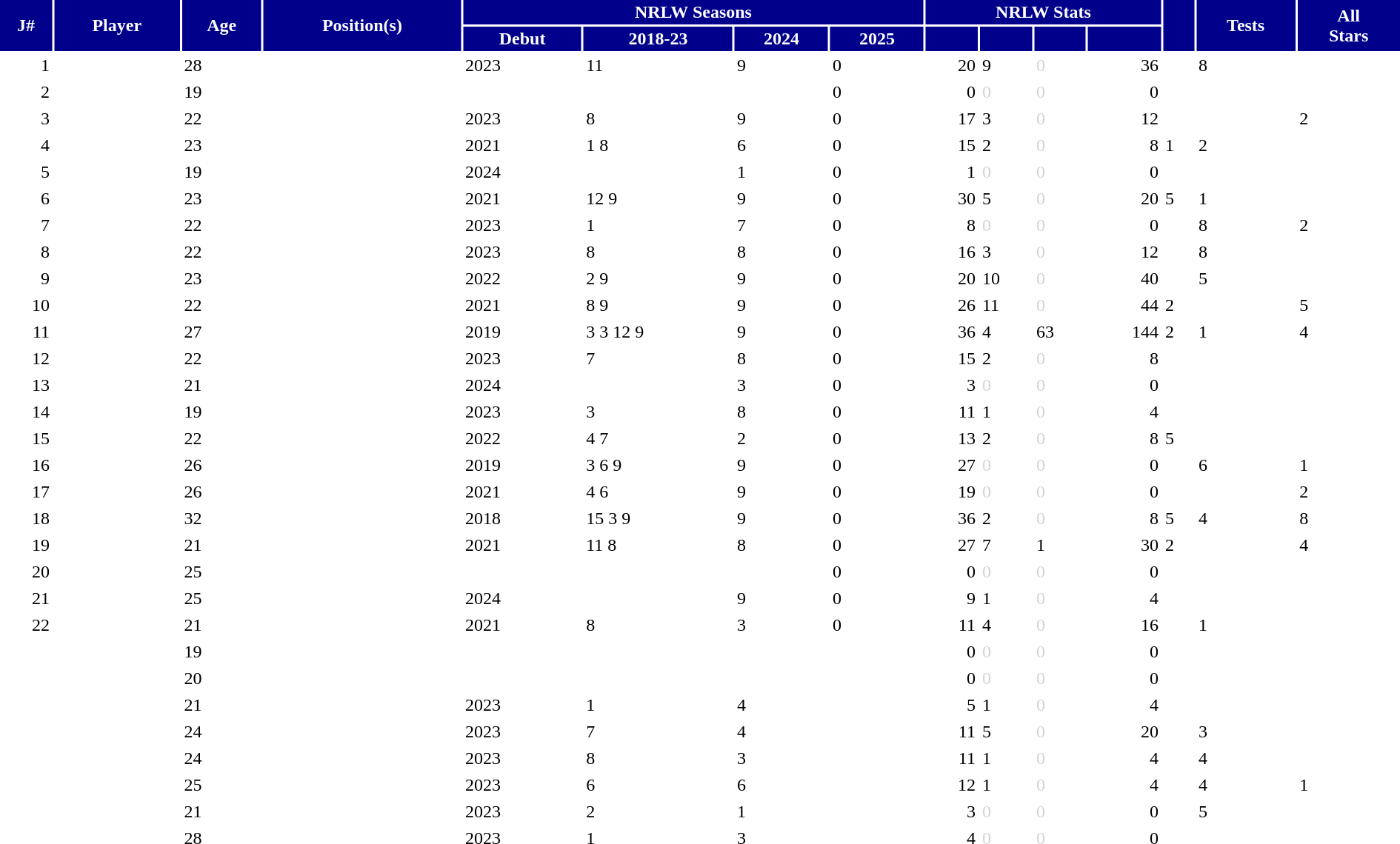<table class="sortable" border="0" cellspacing="2" cellpadding="2" style="width:100%;" style="text-align:center;">
<tr style="background:darkblue; color:white">
<th rowspan=2>J#</th>
<th rowspan=2>Player</th>
<th rowspan=2>Age</th>
<th rowspan=2>Position(s)</th>
<th colspan=4>NRLW Seasons</th>
<th colspan=4>NRLW Stats</th>
<th rowspan=2 class="unsortable"></th>
<th rowspan=2 class="unsortable">Tests</th>
<th rowspan=2 class="unsortable">All <br> Stars</th>
</tr>
<tr style="background:darkblue; color:white">
<th class="unsortable">Debut</th>
<th class="unsortable">2018-23</th>
<th class="unsortable">2024</th>
<th class="unsortable">2025</th>
<th></th>
<th></th>
<th class="unsortable"></th>
<th></th>
</tr>
<tr>
<td align=right>1</td>
<td align=left></td>
<td>28</td>
<td></td>
<td>2023</td>
<td align=left> 11</td>
<td align=left> 9</td>
<td align=left> 0</td>
<td align=right>20</td>
<td>9</td>
<td style="color:lightgray">0</td>
<td align=right>36</td>
<td></td>
<td align=left> 8</td>
<td></td>
</tr>
<tr>
<td align=right>2</td>
<td align=left></td>
<td>19</td>
<td></td>
<td></td>
<td></td>
<td align=left> </td>
<td align=left> 0</td>
<td align=right>0</td>
<td style="color:lightgray">0</td>
<td style="color:lightgray">0</td>
<td align=right>0</td>
<td></td>
<td></td>
<td></td>
</tr>
<tr>
<td align=right>3</td>
<td align=left></td>
<td>22</td>
<td></td>
<td>2023</td>
<td align=left> 8</td>
<td align=left> 9</td>
<td align=left> 0</td>
<td align=right>17</td>
<td>3</td>
<td style="color:lightgray">0</td>
<td align=right>12</td>
<td></td>
<td></td>
<td align=left> 2</td>
</tr>
<tr>
<td align=right>4</td>
<td align=left></td>
<td>23</td>
<td></td>
<td>2021</td>
<td align=left> 1  8</td>
<td align=left> 6</td>
<td align=left> 0</td>
<td align=right>15</td>
<td>2</td>
<td style="color:lightgray">0</td>
<td align=right>8</td>
<td align=left> 1</td>
<td align=left> 2</td>
<td></td>
</tr>
<tr>
<td align=right>5</td>
<td align=left></td>
<td>19</td>
<td></td>
<td>2024</td>
<td></td>
<td align=left> 1</td>
<td align=left> 0</td>
<td align=right>1</td>
<td style="color:lightgray">0</td>
<td style="color:lightgray">0</td>
<td align=right>0</td>
<td></td>
<td></td>
<td></td>
</tr>
<tr>
<td align=right>6</td>
<td align=left></td>
<td>23</td>
<td></td>
<td>2021</td>
<td align=left> 12  9</td>
<td align=left> 9</td>
<td align=left> 0</td>
<td align=right>30</td>
<td>5</td>
<td style="color:lightgray">0</td>
<td align=right>20</td>
<td align=left> 5</td>
<td align=left> 1</td>
<td></td>
</tr>
<tr>
<td align=right>7</td>
<td align=left></td>
<td>22</td>
<td></td>
<td>2023</td>
<td align=left> 1</td>
<td align=left> 7</td>
<td align=left> 0</td>
<td align=right>8</td>
<td style="color:lightgray">0</td>
<td style="color:lightgray">0</td>
<td align=right>0</td>
<td></td>
<td align=left> 8</td>
<td align=left> 2</td>
</tr>
<tr>
<td align=right>8</td>
<td align=left></td>
<td>22</td>
<td></td>
<td>2023</td>
<td align=left> 8</td>
<td align=left> 8</td>
<td align=left> 0</td>
<td align=right>16</td>
<td>3</td>
<td style="color:lightgray">0</td>
<td align=right>12</td>
<td></td>
<td align=left> 8</td>
<td></td>
</tr>
<tr>
<td align=right>9</td>
<td align=left></td>
<td>23</td>
<td></td>
<td>2022</td>
<td align=left> 2  9</td>
<td align=left> 9</td>
<td align=left> 0</td>
<td align=right>20</td>
<td>10</td>
<td style="color:lightgray">0</td>
<td align=right>40</td>
<td></td>
<td align=left> 5</td>
<td></td>
</tr>
<tr>
<td align=right>10</td>
<td align=left></td>
<td>22</td>
<td></td>
<td>2021</td>
<td align=left> 8  9</td>
<td align=left> 9</td>
<td align=left> 0</td>
<td align=right>26</td>
<td>11</td>
<td style="color:lightgray">0</td>
<td align=right>44</td>
<td align=left> 2</td>
<td></td>
<td align=left> 5</td>
</tr>
<tr>
<td align=right>11</td>
<td align=left></td>
<td>27</td>
<td></td>
<td>2019</td>
<td align=left> 3  3  12  9</td>
<td align=left> 9</td>
<td align=left> 0</td>
<td align=right>36</td>
<td>4</td>
<td>63</td>
<td align=right>144</td>
<td align=left> 2</td>
<td align=left> 1</td>
<td align=left> 4</td>
</tr>
<tr>
<td align=right>12</td>
<td align=left></td>
<td>22</td>
<td></td>
<td>2023</td>
<td align=left> 7</td>
<td align=left> 8</td>
<td align=left> 0</td>
<td align=right>15</td>
<td>2</td>
<td style="color:lightgray">0</td>
<td align=right>8</td>
<td></td>
<td></td>
<td></td>
</tr>
<tr>
<td align=right>13</td>
<td align=left></td>
<td>21</td>
<td></td>
<td>2024</td>
<td></td>
<td align=left> 3</td>
<td align=left> 0</td>
<td align=right>3</td>
<td style="color:lightgray">0</td>
<td style="color:lightgray">0</td>
<td align=right>0</td>
<td></td>
<td></td>
<td></td>
</tr>
<tr>
<td align=right>14</td>
<td align=left></td>
<td>19</td>
<td></td>
<td>2023</td>
<td align=left> 3</td>
<td align=left> 8</td>
<td align=left> 0</td>
<td align=right>11</td>
<td>1</td>
<td style="color:lightgray">0</td>
<td align=right>4</td>
<td></td>
<td></td>
<td></td>
</tr>
<tr>
<td align=right>15</td>
<td align=left></td>
<td>22</td>
<td></td>
<td>2022</td>
<td align=left> 4  7</td>
<td align=left> 2</td>
<td align=left> 0</td>
<td align=right>13</td>
<td>2</td>
<td style="color:lightgray">0</td>
<td align=right>8</td>
<td align=left> 5</td>
<td></td>
<td></td>
</tr>
<tr>
<td align=right>16</td>
<td align=left></td>
<td>26</td>
<td></td>
<td>2019</td>
<td align=left> 3  6  9</td>
<td align=left> 9</td>
<td align=left> 0</td>
<td align=right>27</td>
<td style="color:lightgray">0</td>
<td style="color:lightgray">0</td>
<td align=right>0</td>
<td></td>
<td align=left> 6</td>
<td align=left> 1</td>
</tr>
<tr>
<td align=right>17</td>
<td align=left></td>
<td>26</td>
<td></td>
<td>2021</td>
<td align=left> 4  6</td>
<td align=left> 9</td>
<td align=left> 0</td>
<td align=right>19</td>
<td style="color:lightgray">0</td>
<td style="color:lightgray">0</td>
<td align=right>0</td>
<td></td>
<td></td>
<td align=left> 2</td>
</tr>
<tr>
<td align=right>18</td>
<td align=left></td>
<td>32</td>
<td></td>
<td>2018</td>
<td align=left> 15  3  9</td>
<td align=left> 9</td>
<td align=left> 0</td>
<td align=right>36</td>
<td>2</td>
<td style="color:lightgray">0</td>
<td align=right>8</td>
<td align=left> 5</td>
<td align=left> 4</td>
<td align=left> 8</td>
</tr>
<tr>
<td align=right>19</td>
<td align=left></td>
<td>21</td>
<td></td>
<td>2021</td>
<td align=left> 11  8</td>
<td align=left> 8</td>
<td align=left> 0</td>
<td align=right>27</td>
<td>7</td>
<td>1</td>
<td align=right>30</td>
<td align=left> 2</td>
<td></td>
<td align=left> 4</td>
</tr>
<tr>
<td align=right>20</td>
<td align=left></td>
<td>25</td>
<td></td>
<td></td>
<td></td>
<td></td>
<td align=left> 0</td>
<td align=right>0</td>
<td style="color:lightgray">0</td>
<td style="color:lightgray">0</td>
<td align=right>0</td>
<td></td>
<td></td>
<td></td>
</tr>
<tr>
<td align=right>21</td>
<td align=left></td>
<td>25</td>
<td></td>
<td>2024</td>
<td></td>
<td align=left> 9</td>
<td align=left> 0</td>
<td align=right>9</td>
<td>1</td>
<td style="color:lightgray">0</td>
<td align=right>4</td>
<td></td>
<td></td>
<td></td>
</tr>
<tr>
<td align=right>22</td>
<td align=left></td>
<td>21</td>
<td></td>
<td>2021</td>
<td align=left> 8</td>
<td align=left> 3</td>
<td align=left> 0</td>
<td align=right>11</td>
<td>4</td>
<td style="color:lightgray">0</td>
<td align=right>16</td>
<td></td>
<td align=left> 1</td>
<td></td>
</tr>
<tr>
<td align=right></td>
<td align=left></td>
<td>19</td>
<td></td>
<td></td>
<td></td>
<td align=left> </td>
<td></td>
<td align=right>0</td>
<td style="color:lightgray">0</td>
<td style="color:lightgray">0</td>
<td align=right>0</td>
<td></td>
<td></td>
<td></td>
</tr>
<tr>
<td align=right></td>
<td align=left></td>
<td>20</td>
<td></td>
<td></td>
<td></td>
<td align=left> </td>
<td></td>
<td align=right>0</td>
<td style="color:lightgray">0</td>
<td style="color:lightgray">0</td>
<td align=right>0</td>
<td></td>
<td></td>
<td></td>
</tr>
<tr>
<td align=right></td>
<td align=left></td>
<td>21</td>
<td></td>
<td>2023</td>
<td align=left> 1</td>
<td align=left> 4</td>
<td></td>
<td align=right>5</td>
<td>1</td>
<td style="color:lightgray">0</td>
<td align=right>4</td>
<td></td>
<td></td>
<td></td>
</tr>
<tr>
<td align=right></td>
<td align=left></td>
<td>24</td>
<td></td>
<td>2023</td>
<td align=left> 7</td>
<td align=left> 4</td>
<td></td>
<td align=right>11</td>
<td>5</td>
<td style="color:lightgray">0</td>
<td align=right>20</td>
<td></td>
<td align=left> 3</td>
<td></td>
</tr>
<tr>
<td align=right></td>
<td align=left></td>
<td>24</td>
<td></td>
<td>2023</td>
<td align=left> 8</td>
<td align=left> 3</td>
<td></td>
<td align=right>11</td>
<td>1</td>
<td style="color:lightgray">0</td>
<td align=right>4</td>
<td></td>
<td align=left> 4</td>
<td></td>
</tr>
<tr>
<td align=right></td>
<td align=left></td>
<td>25</td>
<td></td>
<td>2023</td>
<td align=left> 6</td>
<td align=left> 6</td>
<td></td>
<td align=right>12</td>
<td>1</td>
<td style="color:lightgray">0</td>
<td align=right>4</td>
<td></td>
<td align=left> 4</td>
<td align=left> 1</td>
</tr>
<tr>
<td align=right></td>
<td align=left></td>
<td>21</td>
<td></td>
<td>2023</td>
<td align=left> 2</td>
<td align=left> 1</td>
<td></td>
<td align=right>3</td>
<td style="color:lightgray">0</td>
<td style="color:lightgray">0</td>
<td align=right>0</td>
<td></td>
<td align=left> 5</td>
<td></td>
</tr>
<tr>
<td align=right></td>
<td align=left></td>
<td>28</td>
<td></td>
<td>2023</td>
<td align=left> 1</td>
<td align=left> 3</td>
<td></td>
<td align=right>4</td>
<td style="color:lightgray">0</td>
<td style="color:lightgray">0</td>
<td align=right>0</td>
<td></td>
<td></td>
<td></td>
</tr>
</table>
